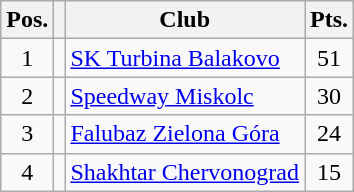<table class=wikitable>
<tr>
<th>Pos.</th>
<th></th>
<th>Club</th>
<th>Pts.</th>
</tr>
<tr align=center>
<td>1</td>
<td></td>
<td align=left> <a href='#'>SK Turbina Balakovo</a></td>
<td>51</td>
</tr>
<tr align=center>
<td>2</td>
<td></td>
<td align=left> <a href='#'>Speedway Miskolc</a></td>
<td>30</td>
</tr>
<tr align=center>
<td>3</td>
<td></td>
<td align=left> <a href='#'>Falubaz Zielona Góra</a></td>
<td>24</td>
</tr>
<tr align=center>
<td>4</td>
<td></td>
<td align=left> <a href='#'>Shakhtar Chervonograd</a></td>
<td>15</td>
</tr>
</table>
